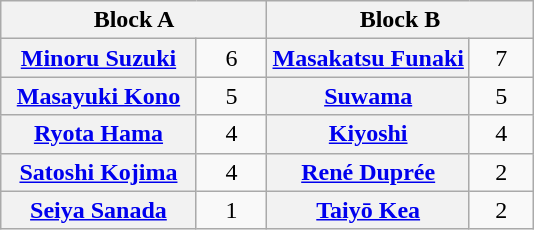<table class="wikitable" style="margin: 1em auto 1em auto;text-align:center">
<tr>
<th colspan="2" style="width:50%">Block A</th>
<th colspan="2" style="width:50%">Block B</th>
</tr>
<tr>
<th><a href='#'>Minoru Suzuki</a></th>
<td style="width:35px">6</td>
<th><a href='#'>Masakatsu Funaki</a></th>
<td style="width:35px">7</td>
</tr>
<tr>
<th><a href='#'>Masayuki Kono</a></th>
<td>5</td>
<th><a href='#'>Suwama</a></th>
<td>5</td>
</tr>
<tr>
<th><a href='#'>Ryota Hama</a></th>
<td>4</td>
<th><a href='#'>Kiyoshi</a></th>
<td>4</td>
</tr>
<tr>
<th><a href='#'>Satoshi Kojima</a></th>
<td>4</td>
<th><a href='#'>René Duprée</a></th>
<td>2</td>
</tr>
<tr>
<th><a href='#'>Seiya Sanada</a></th>
<td>1</td>
<th><a href='#'>Taiyō Kea</a></th>
<td>2</td>
</tr>
</table>
